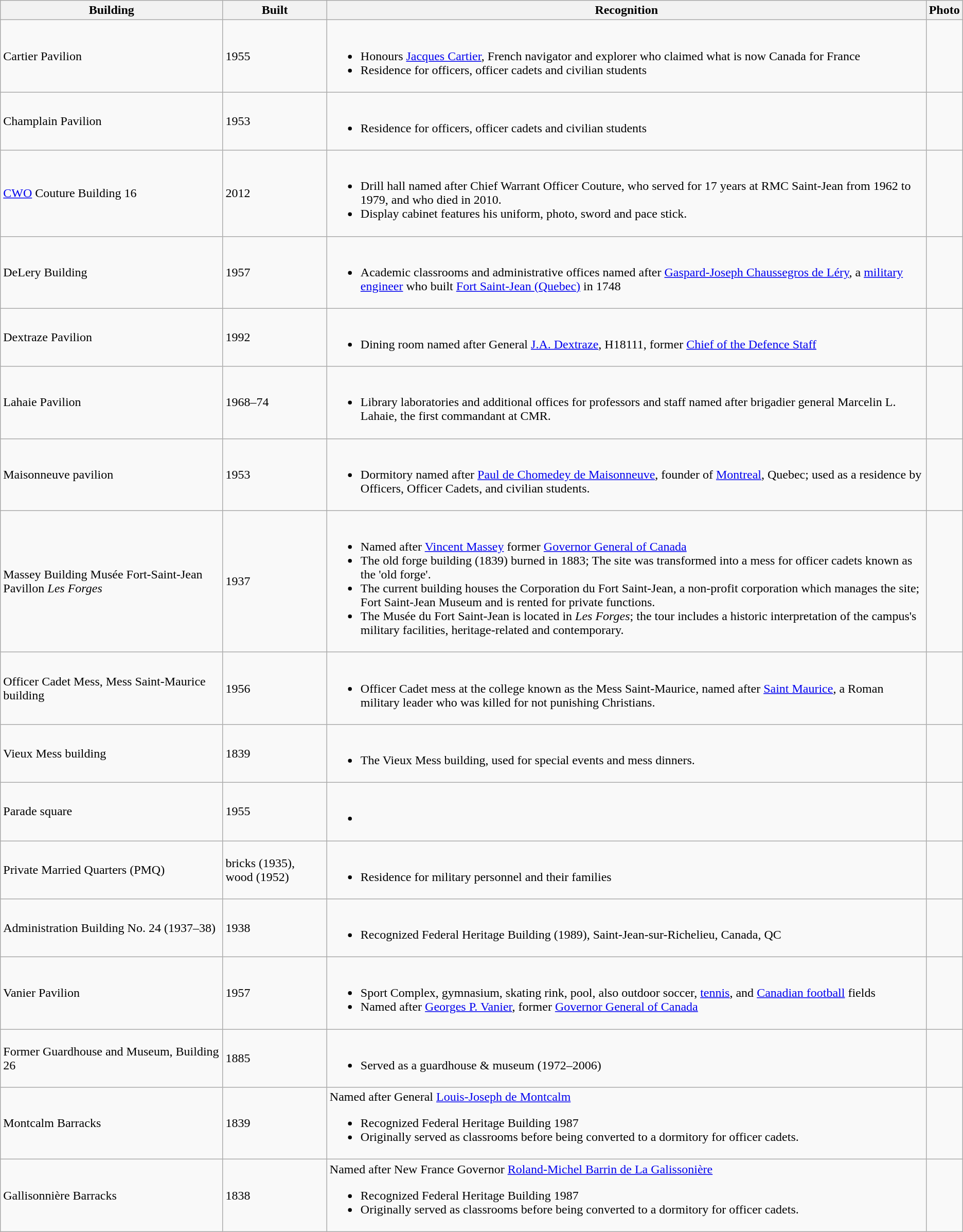<table class="wikitable sortable">
<tr>
<th>Building</th>
<th>Built</th>
<th class="unsortable">Recognition</th>
<th class="unsortable">Photo</th>
</tr>
<tr>
<td>Cartier Pavilion</td>
<td>1955</td>
<td><br><ul><li>Honours <a href='#'>Jacques Cartier</a>, French navigator and explorer who claimed what is now Canada for France</li><li>Residence for officers, officer cadets and civilian students</li></ul></td>
<td></td>
</tr>
<tr>
<td>Champlain Pavilion</td>
<td>1953</td>
<td><br><ul><li>Residence for officers, officer cadets and civilian students</li></ul></td>
<td></td>
</tr>
<tr>
<td><a href='#'>CWO</a> Couture Building 16</td>
<td>2012</td>
<td><br><ul><li>Drill hall named after Chief Warrant Officer Couture, who served for 17 years at RMC Saint-Jean from 1962 to 1979, and who died in 2010.</li><li>Display cabinet features his uniform, photo, sword and pace stick.</li></ul></td>
<td></td>
</tr>
<tr>
<td>DeLery Building</td>
<td>1957</td>
<td><br><ul><li>Academic classrooms and administrative offices named after <a href='#'>Gaspard-Joseph Chaussegros de Léry</a>, a <a href='#'>military engineer</a> who built <a href='#'>Fort Saint-Jean (Quebec)</a> in 1748</li></ul></td>
<td></td>
</tr>
<tr>
<td>Dextraze Pavilion</td>
<td>1992</td>
<td><br><ul><li>Dining room named after General <a href='#'>J.A. Dextraze</a>, H18111, former <a href='#'>Chief of the Defence Staff</a></li></ul></td>
<td></td>
</tr>
<tr>
<td>Lahaie Pavilion</td>
<td>1968–74</td>
<td><br><ul><li>Library laboratories and additional offices for professors and staff named after brigadier general Marcelin L. Lahaie, the first commandant at CMR.</li></ul></td>
<td></td>
</tr>
<tr>
<td>Maisonneuve pavilion</td>
<td>1953</td>
<td><br><ul><li>Dormitory named after <a href='#'>Paul de Chomedey de Maisonneuve</a>, founder of <a href='#'>Montreal</a>, Quebec; used as a residence by Officers, Officer Cadets, and civilian students.</li></ul></td>
<td></td>
</tr>
<tr>
<td>Massey Building Musée Fort-Saint-Jean Pavillon <em>Les Forges</em></td>
<td>1937</td>
<td><br><ul><li>Named after <a href='#'>Vincent Massey</a> former <a href='#'>Governor General of Canada</a></li><li>The old forge building (1839) burned in 1883; The site was transformed into a mess for officer cadets known as the 'old forge'.</li><li>The current building houses the Corporation du Fort Saint-Jean, a non-profit corporation which manages the site; Fort Saint-Jean Museum and is rented for private functions.</li><li>The Musée du Fort Saint-Jean is located in <em>Les Forges</em>; the tour includes a historic interpretation of the campus's military facilities, heritage-related and contemporary.</li></ul></td>
<td></td>
</tr>
<tr>
<td>Officer Cadet Mess, Mess Saint-Maurice building</td>
<td>1956</td>
<td><br><ul><li>Officer Cadet mess at the college known as the Mess Saint-Maurice, named after <a href='#'>Saint Maurice</a>, a Roman military leader who was killed for not punishing Christians.</li></ul></td>
<td></td>
</tr>
<tr>
<td>Vieux Mess building</td>
<td>1839</td>
<td><br><ul><li>The Vieux Mess building, used for special events and mess dinners.</li></ul></td>
<td></td>
</tr>
<tr>
<td>Parade square</td>
<td>1955</td>
<td><br><ul><li></li></ul></td>
<td></td>
</tr>
<tr>
<td>Private Married Quarters (PMQ)</td>
<td>bricks (1935), wood (1952)</td>
<td><br><ul><li>Residence for military personnel and their families</li></ul></td>
<td></td>
</tr>
<tr>
<td>Administration Building No. 24 (1937–38)</td>
<td>1938</td>
<td><br><ul><li>Recognized Federal Heritage Building (1989), Saint-Jean-sur-Richelieu, Canada, QC</li></ul></td>
<td></td>
</tr>
<tr>
<td>Vanier Pavilion</td>
<td>1957</td>
<td><br><ul><li>Sport Complex, gymnasium, skating rink, pool, also outdoor soccer, <a href='#'>tennis</a>, and <a href='#'>Canadian football</a> fields</li><li>Named after <a href='#'>Georges P. Vanier</a>, former <a href='#'>Governor General of Canada</a></li></ul></td>
<td></td>
</tr>
<tr>
<td>Former Guardhouse and Museum, Building 26</td>
<td>1885</td>
<td><br><ul><li>Served as a guardhouse & museum (1972–2006)</li></ul></td>
<td></td>
</tr>
<tr>
<td>Montcalm Barracks</td>
<td>1839</td>
<td>Named after General <a href='#'>Louis-Joseph de Montcalm</a><br><ul><li>Recognized Federal Heritage Building 1987</li><li>Originally served as classrooms before being converted to a dormitory for officer cadets.</li></ul></td>
<td></td>
</tr>
<tr>
<td>Gallisonnière Barracks</td>
<td>1838</td>
<td>Named after New France Governor <a href='#'>Roland-Michel Barrin de La Galissonière</a><br><ul><li>Recognized Federal Heritage Building 1987</li><li>Originally served as classrooms before being converted to a dormitory for officer cadets.</li></ul></td>
<td></td>
</tr>
</table>
